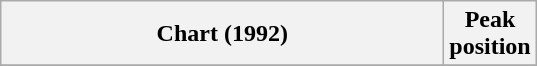<table class="wikitable plainrowheaders">
<tr>
<th style="width:18em;">Chart (1992)</th>
<th>Peak<br>position</th>
</tr>
<tr>
</tr>
</table>
